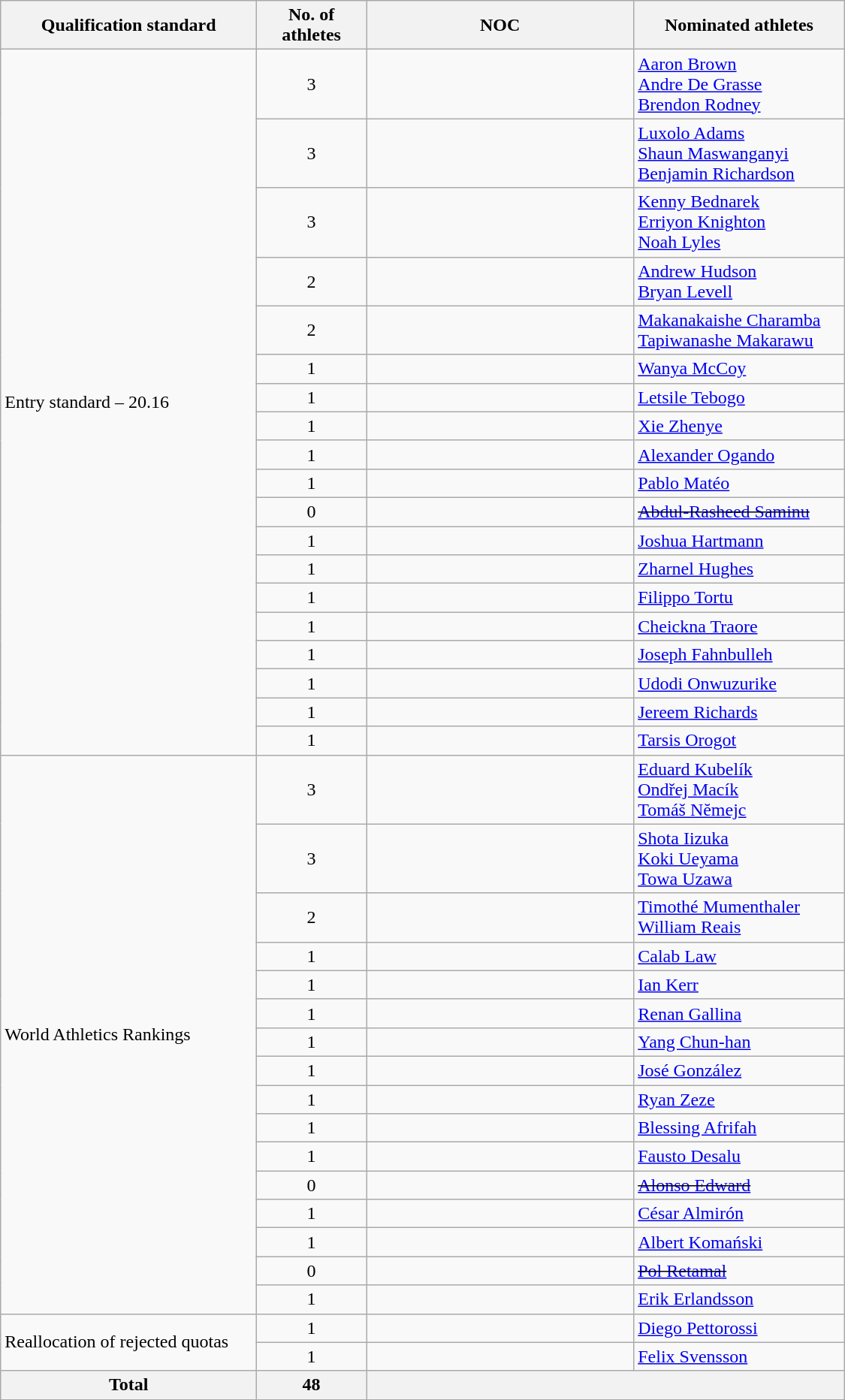<table class="wikitable sortable" style="text-align:left; width:750px;">
<tr>
<th>Qualification standard</th>
<th width=90>No. of athletes</th>
<th width=230>NOC</th>
<th>Nominated athletes</th>
</tr>
<tr>
<td rowspan=19>Entry standard – 20.16</td>
<td align=center>3</td>
<td></td>
<td><a href='#'>Aaron Brown</a><br><a href='#'>Andre De Grasse</a><br><a href='#'>Brendon Rodney</a></td>
</tr>
<tr>
<td align=center>3</td>
<td></td>
<td><a href='#'>Luxolo Adams</a><br><a href='#'>Shaun Maswanganyi</a><br><a href='#'>Benjamin Richardson</a></td>
</tr>
<tr>
<td align=center>3</td>
<td></td>
<td><a href='#'>Kenny Bednarek</a><br><a href='#'>Erriyon Knighton</a><br><a href='#'>Noah Lyles</a></td>
</tr>
<tr>
<td align=center>2</td>
<td></td>
<td><a href='#'>Andrew Hudson</a><br><a href='#'>Bryan Levell</a></td>
</tr>
<tr>
<td align=center>2</td>
<td></td>
<td><a href='#'>Makanakaishe Charamba</a><br><a href='#'>Tapiwanashe Makarawu</a></td>
</tr>
<tr>
<td align=center>1</td>
<td></td>
<td><a href='#'>Wanya McCoy</a></td>
</tr>
<tr>
<td align=center>1</td>
<td></td>
<td><a href='#'>Letsile Tebogo</a></td>
</tr>
<tr>
<td align=center>1</td>
<td></td>
<td><a href='#'>Xie Zhenye</a></td>
</tr>
<tr>
<td align=center>1</td>
<td></td>
<td><a href='#'>Alexander Ogando</a></td>
</tr>
<tr>
<td align=center>1</td>
<td></td>
<td><a href='#'>Pablo Matéo</a></td>
</tr>
<tr>
<td align=center>0</td>
<td><s></s></td>
<td><s><a href='#'>Abdul-Rasheed Saminu</a></s></td>
</tr>
<tr>
<td align=center>1</td>
<td></td>
<td><a href='#'>Joshua Hartmann</a></td>
</tr>
<tr>
<td align=center>1</td>
<td></td>
<td><a href='#'>Zharnel Hughes</a></td>
</tr>
<tr>
<td align=center>1</td>
<td></td>
<td><a href='#'>Filippo Tortu</a></td>
</tr>
<tr>
<td align=center>1</td>
<td></td>
<td><a href='#'>Cheickna Traore</a></td>
</tr>
<tr>
<td align=center>1</td>
<td></td>
<td><a href='#'>Joseph Fahnbulleh</a></td>
</tr>
<tr>
<td align=center>1</td>
<td></td>
<td><a href='#'>Udodi Onwuzurike</a></td>
</tr>
<tr>
<td align=center>1</td>
<td></td>
<td><a href='#'>Jereem Richards</a></td>
</tr>
<tr>
<td align=center>1</td>
<td></td>
<td><a href='#'>Tarsis Orogot</a></td>
</tr>
<tr>
<td rowspan =16>World Athletics Rankings</td>
<td align=center>3</td>
<td></td>
<td><a href='#'>Eduard Kubelík</a><br><a href='#'>Ondřej Macík</a><br><a href='#'>Tomáš Nĕmejc</a></td>
</tr>
<tr>
<td align=center>3</td>
<td></td>
<td><a href='#'>Shota Iizuka</a><br><a href='#'>Koki Ueyama</a><br><a href='#'>Towa Uzawa</a></td>
</tr>
<tr>
<td align=center>2</td>
<td></td>
<td><a href='#'>Timothé Mumenthaler</a><br><a href='#'>William Reais</a></td>
</tr>
<tr>
<td align=center>1</td>
<td></td>
<td><a href='#'>Calab Law</a></td>
</tr>
<tr>
<td align=center>1</td>
<td></td>
<td><a href='#'>Ian Kerr</a></td>
</tr>
<tr>
<td align=center>1</td>
<td></td>
<td><a href='#'>Renan Gallina</a></td>
</tr>
<tr>
<td align=center>1</td>
<td></td>
<td><a href='#'>Yang Chun-han</a></td>
</tr>
<tr>
<td align=center>1</td>
<td></td>
<td><a href='#'>José González</a></td>
</tr>
<tr>
<td align=center>1</td>
<td></td>
<td><a href='#'>Ryan Zeze</a></td>
</tr>
<tr>
<td align=center>1</td>
<td></td>
<td><a href='#'>Blessing Afrifah</a></td>
</tr>
<tr>
<td align=center>1</td>
<td></td>
<td><a href='#'>Fausto Desalu</a></td>
</tr>
<tr>
<td align=center>0</td>
<td><s></s></td>
<td><s><a href='#'>Alonso Edward</a></s></td>
</tr>
<tr>
<td align=center>1</td>
<td></td>
<td><a href='#'>César Almirón</a></td>
</tr>
<tr>
<td align=center>1</td>
<td></td>
<td><a href='#'>Albert Komański</a></td>
</tr>
<tr>
<td align=center>0</td>
<td><s></s></td>
<td><s><a href='#'>Pol Retamal</a></s></td>
</tr>
<tr>
<td align=center>1</td>
<td></td>
<td><a href='#'>Erik Erlandsson</a></td>
</tr>
<tr>
<td rowspan=2>Reallocation of rejected quotas</td>
<td align=center>1</td>
<td></td>
<td><a href='#'>Diego Pettorossi</a></td>
</tr>
<tr>
<td align=center>1</td>
<td></td>
<td><a href='#'>Felix Svensson</a></td>
</tr>
<tr>
<th>Total</th>
<th>48</th>
<th colspan=2></th>
</tr>
</table>
